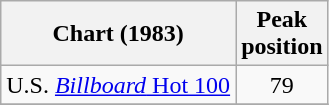<table class="wikitable">
<tr>
<th>Chart (1983)</th>
<th>Peak<br>position</th>
</tr>
<tr>
<td align="left">U.S. <a href='#'><em>Billboard</em> Hot 100</a></td>
<td align="center">79</td>
</tr>
<tr>
</tr>
</table>
